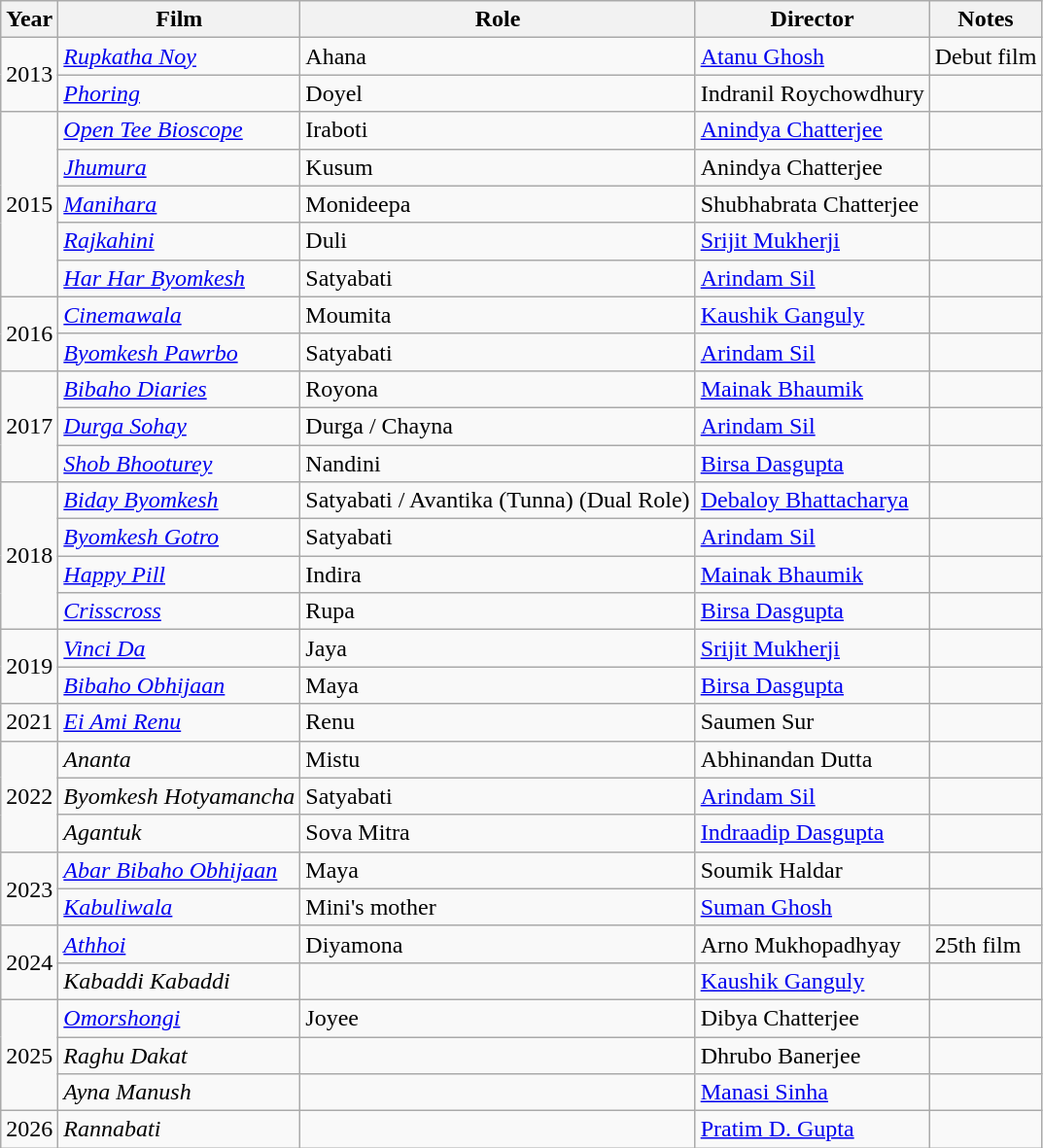<table class="wikitable sortable">
<tr>
<th>Year</th>
<th>Film</th>
<th>Role</th>
<th>Director</th>
<th class="unsortable">Notes</th>
</tr>
<tr>
<td rowspan="2">2013</td>
<td><em><a href='#'>Rupkatha Noy</a></em></td>
<td>Ahana</td>
<td><a href='#'>Atanu Ghosh</a></td>
<td>Debut film</td>
</tr>
<tr>
<td><em><a href='#'>Phoring</a></em></td>
<td>Doyel</td>
<td>Indranil Roychowdhury</td>
<td></td>
</tr>
<tr>
<td rowspan="5">2015</td>
<td><em><a href='#'>Open Tee Bioscope</a></em></td>
<td>Iraboti</td>
<td><a href='#'>Anindya Chatterjee</a></td>
<td></td>
</tr>
<tr>
<td><em><a href='#'>Jhumura</a></em></td>
<td>Kusum</td>
<td>Anindya Chatterjee</td>
<td></td>
</tr>
<tr>
<td><em><a href='#'>Manihara</a></em></td>
<td>Monideepa</td>
<td>Shubhabrata Chatterjee</td>
<td></td>
</tr>
<tr>
<td><em><a href='#'>Rajkahini</a></em></td>
<td>Duli</td>
<td><a href='#'>Srijit Mukherji</a></td>
<td></td>
</tr>
<tr>
<td><em><a href='#'>Har Har Byomkesh</a></em></td>
<td>Satyabati</td>
<td><a href='#'>Arindam Sil</a></td>
<td></td>
</tr>
<tr>
<td rowspan="2">2016</td>
<td><em><a href='#'>Cinemawala</a></em></td>
<td>Moumita</td>
<td><a href='#'>Kaushik Ganguly</a></td>
<td></td>
</tr>
<tr>
<td><em><a href='#'>Byomkesh Pawrbo</a></em></td>
<td>Satyabati</td>
<td><a href='#'>Arindam Sil</a></td>
<td></td>
</tr>
<tr>
<td rowspan="3">2017</td>
<td><em><a href='#'>Bibaho Diaries</a></em></td>
<td>Royona</td>
<td><a href='#'>Mainak Bhaumik</a></td>
<td></td>
</tr>
<tr>
<td><em><a href='#'>Durga Sohay</a></em></td>
<td>Durga / Chayna</td>
<td><a href='#'>Arindam Sil</a></td>
<td></td>
</tr>
<tr>
<td><em><a href='#'>Shob Bhooturey</a></em></td>
<td>Nandini</td>
<td><a href='#'>Birsa Dasgupta</a></td>
<td></td>
</tr>
<tr>
<td rowspan="4">2018</td>
<td><em><a href='#'>Biday Byomkesh</a></em></td>
<td>Satyabati / Avantika (Tunna) (Dual Role)</td>
<td><a href='#'>Debaloy Bhattacharya</a></td>
<td></td>
</tr>
<tr>
<td><em><a href='#'>Byomkesh Gotro</a></em></td>
<td>Satyabati</td>
<td><a href='#'>Arindam Sil</a></td>
<td></td>
</tr>
<tr>
<td><em><a href='#'>Happy Pill</a></em></td>
<td>Indira</td>
<td><a href='#'>Mainak Bhaumik</a></td>
<td></td>
</tr>
<tr>
<td><em><a href='#'>Crisscross</a></em></td>
<td>Rupa</td>
<td><a href='#'>Birsa Dasgupta</a></td>
<td></td>
</tr>
<tr>
<td rowspan="2">2019</td>
<td><em><a href='#'>Vinci Da</a></em></td>
<td>Jaya</td>
<td><a href='#'>Srijit Mukherji</a></td>
<td></td>
</tr>
<tr>
<td><em><a href='#'>Bibaho Obhijaan</a></em></td>
<td>Maya</td>
<td><a href='#'>Birsa Dasgupta</a></td>
<td></td>
</tr>
<tr>
<td>2021</td>
<td><em><a href='#'>Ei Ami Renu</a></em></td>
<td>Renu</td>
<td>Saumen Sur</td>
<td></td>
</tr>
<tr>
<td rowspan="3">2022</td>
<td><em>Ananta</em></td>
<td>Mistu</td>
<td>Abhinandan Dutta</td>
<td></td>
</tr>
<tr>
<td><em>Byomkesh Hotyamancha</em></td>
<td>Satyabati</td>
<td><a href='#'>Arindam Sil</a></td>
<td></td>
</tr>
<tr>
<td><em>Agantuk</em></td>
<td>Sova Mitra</td>
<td><a href='#'>Indraadip Dasgupta</a></td>
<td></td>
</tr>
<tr>
<td rowspan="2">2023</td>
<td><em><a href='#'>Abar Bibaho Obhijaan</a></em></td>
<td>Maya</td>
<td>Soumik Haldar</td>
<td></td>
</tr>
<tr>
<td><em><a href='#'>Kabuliwala</a></em></td>
<td>Mini's mother</td>
<td><a href='#'>Suman Ghosh</a></td>
<td></td>
</tr>
<tr>
<td rowspan="2">2024</td>
<td><em><a href='#'>Athhoi</a></em></td>
<td>Diyamona</td>
<td>Arno Mukhopadhyay</td>
<td>25th film</td>
</tr>
<tr>
<td><em>Kabaddi Kabaddi</em></td>
<td></td>
<td><a href='#'>Kaushik Ganguly</a></td>
<td></td>
</tr>
<tr>
<td rowspan="3">2025</td>
<td><em><a href='#'>Omorshongi</a></em></td>
<td>Joyee</td>
<td>Dibya Chatterjee</td>
<td></td>
</tr>
<tr>
<td><em>Raghu Dakat</em></td>
<td></td>
<td>Dhrubo Banerjee</td>
<td></td>
</tr>
<tr>
<td><em>Ayna Manush</em></td>
<td></td>
<td><a href='#'>Manasi Sinha</a></td>
<td></td>
</tr>
<tr>
<td>2026</td>
<td><em>Rannabati</em></td>
<td></td>
<td><a href='#'>Pratim D. Gupta</a></td>
<td></td>
</tr>
</table>
